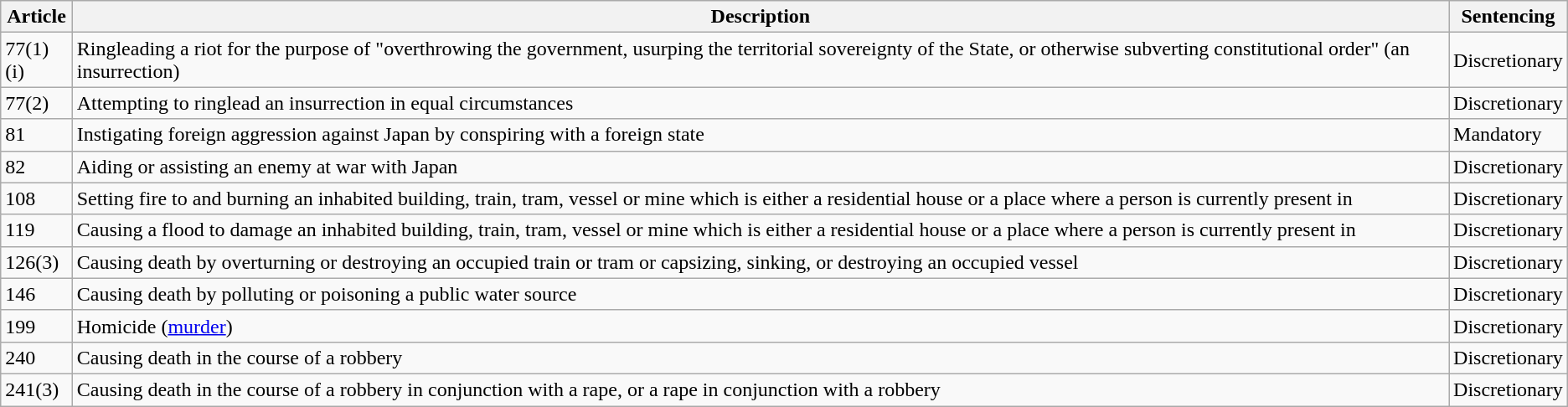<table class="wikitable sortable">
<tr>
<th>Article</th>
<th>Description</th>
<th>Sentencing</th>
</tr>
<tr>
<td>77(1)(i)</td>
<td>Ringleading a riot for the purpose of "overthrowing the government, usurping the territorial sovereignty of the State, or otherwise subverting constitutional order" (an insurrection)</td>
<td>Discretionary</td>
</tr>
<tr>
<td>77(2)</td>
<td>Attempting to ringlead an insurrection in equal circumstances</td>
<td>Discretionary</td>
</tr>
<tr>
<td>81</td>
<td>Instigating foreign aggression against Japan by conspiring with a foreign state</td>
<td>Mandatory</td>
</tr>
<tr>
<td>82</td>
<td>Aiding or assisting an enemy at war with Japan</td>
<td>Discretionary</td>
</tr>
<tr>
<td>108</td>
<td>Setting fire to and burning an inhabited building, train, tram, vessel or mine which is either a residential house or a place where a person is currently present in</td>
<td>Discretionary</td>
</tr>
<tr>
<td>119</td>
<td>Causing a flood to damage an inhabited building, train, tram, vessel or mine which is either a residential house or a place where a person is currently present in</td>
<td>Discretionary</td>
</tr>
<tr>
<td>126(3)</td>
<td>Causing death by overturning or destroying an occupied train or tram or capsizing, sinking, or destroying an occupied vessel</td>
<td>Discretionary</td>
</tr>
<tr>
<td>146</td>
<td>Causing death by polluting or poisoning a public water source</td>
<td>Discretionary</td>
</tr>
<tr>
<td>199</td>
<td>Homicide (<a href='#'>murder</a>)</td>
<td>Discretionary</td>
</tr>
<tr>
<td>240</td>
<td>Causing death in the course of a robbery</td>
<td>Discretionary</td>
</tr>
<tr>
<td>241(3)</td>
<td>Causing death in the course of a robbery in conjunction with a rape, or a rape in conjunction with a robbery</td>
<td>Discretionary</td>
</tr>
</table>
